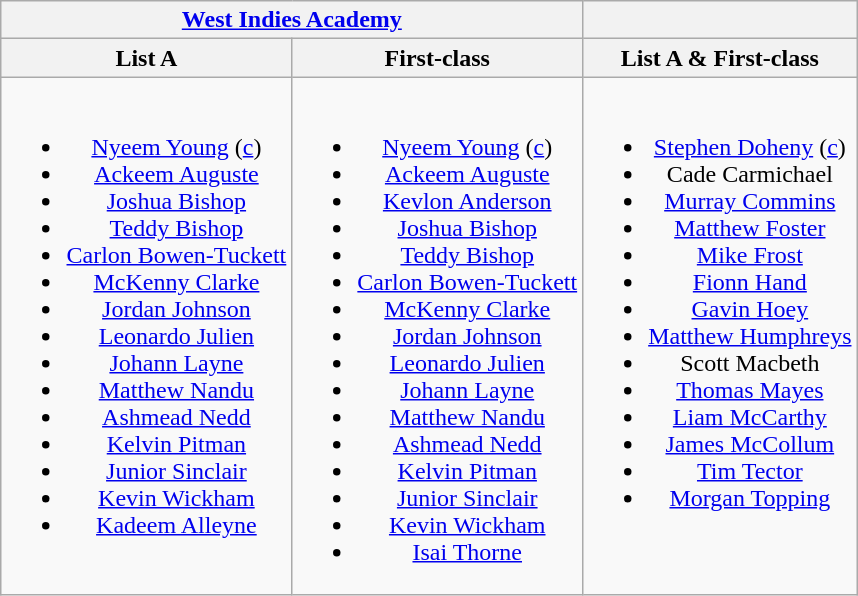<table class="wikitable" style="text-align:center; margin:auto">
<tr>
<th colspan=2> <a href='#'>West Indies Academy</a></th>
<th colspan=2></th>
</tr>
<tr>
<th>List A</th>
<th>First-class</th>
<th>List A & First-class</th>
</tr>
<tr style="vertical-align:top">
<td><br><ul><li><a href='#'>Nyeem Young</a> (<a href='#'>c</a>)</li><li><a href='#'>Ackeem Auguste</a></li><li><a href='#'>Joshua Bishop</a></li><li><a href='#'>Teddy Bishop</a></li><li><a href='#'>Carlon Bowen-Tuckett</a></li><li><a href='#'>McKenny Clarke</a></li><li><a href='#'>Jordan Johnson</a></li><li><a href='#'>Leonardo Julien</a></li><li><a href='#'>Johann Layne</a></li><li><a href='#'>Matthew Nandu</a></li><li><a href='#'>Ashmead Nedd</a></li><li><a href='#'>Kelvin Pitman</a></li><li><a href='#'>Junior Sinclair</a></li><li><a href='#'>Kevin Wickham</a></li><li><a href='#'>Kadeem Alleyne</a></li></ul></td>
<td><br><ul><li><a href='#'>Nyeem Young</a> (<a href='#'>c</a>)</li><li><a href='#'>Ackeem Auguste</a></li><li><a href='#'>Kevlon Anderson</a></li><li><a href='#'>Joshua Bishop</a></li><li><a href='#'>Teddy Bishop</a></li><li><a href='#'>Carlon Bowen-Tuckett</a></li><li><a href='#'>McKenny Clarke</a></li><li><a href='#'>Jordan Johnson</a></li><li><a href='#'>Leonardo Julien</a></li><li><a href='#'>Johann Layne</a></li><li><a href='#'>Matthew Nandu</a></li><li><a href='#'>Ashmead Nedd</a></li><li><a href='#'>Kelvin Pitman</a></li><li><a href='#'>Junior Sinclair</a></li><li><a href='#'>Kevin Wickham</a></li><li><a href='#'>Isai Thorne</a></li></ul></td>
<td><br><ul><li><a href='#'>Stephen Doheny</a> (<a href='#'>c</a>)</li><li>Cade Carmichael</li><li><a href='#'>Murray Commins</a></li><li><a href='#'>Matthew Foster</a></li><li><a href='#'>Mike Frost</a></li><li><a href='#'>Fionn Hand</a></li><li><a href='#'>Gavin Hoey</a></li><li><a href='#'>Matthew Humphreys</a></li><li>Scott Macbeth</li><li><a href='#'>Thomas Mayes</a></li><li><a href='#'>Liam McCarthy</a></li><li><a href='#'>James McCollum</a></li><li><a href='#'>Tim Tector</a></li><li><a href='#'>Morgan Topping</a></li></ul></td>
</tr>
</table>
